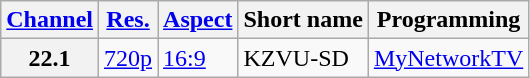<table class="wikitable">
<tr>
<th scope = "col"><a href='#'>Channel</a></th>
<th scope = "col"><a href='#'>Res.</a></th>
<th scope = "col"><a href='#'>Aspect</a></th>
<th scope = "col">Short name</th>
<th scope = "col">Programming</th>
</tr>
<tr>
<th scope = "row">22.1</th>
<td><a href='#'>720p</a></td>
<td><a href='#'>16:9</a></td>
<td>KZVU-SD</td>
<td><a href='#'>MyNetworkTV</a></td>
</tr>
</table>
